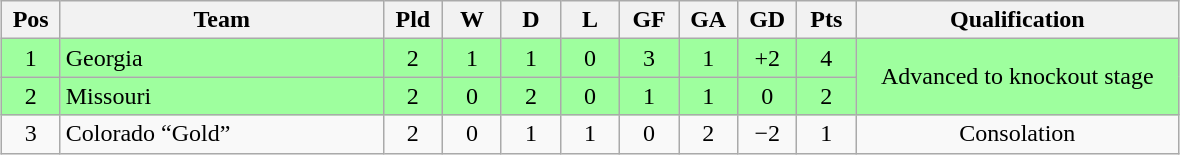<table class="wikitable" style="text-align:center; margin: 1em auto">
<tr>
<th style="width:2em">Pos</th>
<th style="width:13em">Team</th>
<th style="width:2em">Pld</th>
<th style="width:2em">W</th>
<th style="width:2em">D</th>
<th style="width:2em">L</th>
<th style="width:2em">GF</th>
<th style="width:2em">GA</th>
<th style="width:2em">GD</th>
<th style="width:2em">Pts</th>
<th style="width:13em">Qualification</th>
</tr>
<tr bgcolor="#9eff9e">
<td>1</td>
<td style="text-align:left">Georgia</td>
<td>2</td>
<td>1</td>
<td>1</td>
<td>0</td>
<td>3</td>
<td>1</td>
<td>+2</td>
<td>4</td>
<td rowspan="2">Advanced to knockout stage</td>
</tr>
<tr bgcolor="#9eff9e">
<td>2</td>
<td style="text-align:left">Missouri</td>
<td>2</td>
<td>0</td>
<td>2</td>
<td>0</td>
<td>1</td>
<td>1</td>
<td>0</td>
<td>2</td>
</tr>
<tr>
<td>3</td>
<td style="text-align:left">Colorado “Gold”</td>
<td>2</td>
<td>0</td>
<td>1</td>
<td>1</td>
<td>0</td>
<td>2</td>
<td>−2</td>
<td>1</td>
<td>Consolation</td>
</tr>
</table>
